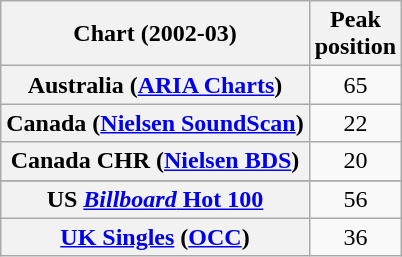<table class="wikitable plainrowheaders sortable">
<tr>
<th scope="col">Chart (2002-03)</th>
<th scope="col">Peak<br>position</th>
</tr>
<tr>
<th scope="row">Australia (<a href='#'>ARIA Charts</a>)</th>
<td align="center">65</td>
</tr>
<tr>
<th scope="row">Canada (<a href='#'>Nielsen SoundScan</a>)</th>
<td align="center">22</td>
</tr>
<tr>
<th scope="row">Canada CHR (<a href='#'>Nielsen BDS</a>)</th>
<td style="text-align:center">20</td>
</tr>
<tr>
</tr>
<tr>
<th scope="row">US <a href='#'><em>Billboard</em> Hot 100</a></th>
<td align="center">56</td>
</tr>
<tr>
<th scope="row"><a href='#'>UK Singles</a> (<a href='#'>OCC</a>)</th>
<td align="center">36</td>
</tr>
</table>
